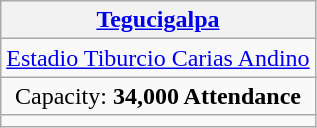<table class="wikitable" style="text-align:center">
<tr>
<th><a href='#'>Tegucigalpa</a></th>
</tr>
<tr>
<td><a href='#'>Estadio Tiburcio Carias Andino</a></td>
</tr>
<tr>
<td>Capacity: <strong>34,000 Attendance</strong></td>
</tr>
<tr>
<td></td>
</tr>
</table>
